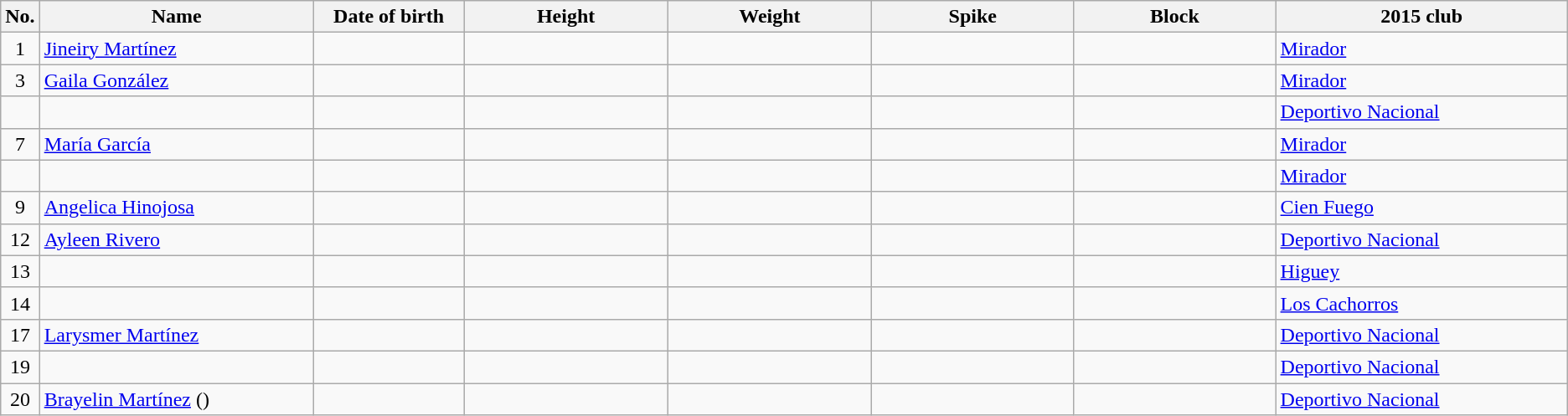<table class="wikitable sortable" style="text-align:center;">
<tr>
<th>No.</th>
<th style="width:15em">Name</th>
<th style="width:8em">Date of birth</th>
<th style="width:11em">Height</th>
<th style="width:11em">Weight</th>
<th style="width:11em">Spike</th>
<th style="width:11em">Block</th>
<th style="width:16em">2015 club</th>
</tr>
<tr>
<td>1</td>
<td align=left><a href='#'>Jineiry Martínez</a></td>
<td align=right></td>
<td></td>
<td></td>
<td></td>
<td></td>
<td align=left> <a href='#'>Mirador</a></td>
</tr>
<tr>
<td>3</td>
<td align=left><a href='#'>Gaila González</a></td>
<td align=right></td>
<td></td>
<td></td>
<td></td>
<td></td>
<td align=left> <a href='#'>Mirador</a></td>
</tr>
<tr>
<td></td>
<td align=left></td>
<td align=right></td>
<td></td>
<td></td>
<td></td>
<td></td>
<td align=left> <a href='#'>Deportivo Nacional</a></td>
</tr>
<tr>
<td>7</td>
<td align=left><a href='#'>María García</a></td>
<td align=right></td>
<td></td>
<td></td>
<td></td>
<td></td>
<td align=left> <a href='#'>Mirador</a></td>
</tr>
<tr>
<td></td>
<td align=left></td>
<td align=right></td>
<td></td>
<td></td>
<td></td>
<td></td>
<td align=left> <a href='#'>Mirador</a></td>
</tr>
<tr>
<td>9</td>
<td align=left><a href='#'>Angelica Hinojosa</a></td>
<td align=right></td>
<td></td>
<td></td>
<td></td>
<td></td>
<td align=left> <a href='#'>Cien Fuego</a></td>
</tr>
<tr>
<td>12</td>
<td align=left><a href='#'>Ayleen Rivero</a></td>
<td align=right></td>
<td></td>
<td></td>
<td></td>
<td></td>
<td align=left> <a href='#'>Deportivo Nacional</a></td>
</tr>
<tr>
<td>13</td>
<td align=left></td>
<td align=right></td>
<td></td>
<td></td>
<td></td>
<td></td>
<td align=left> <a href='#'>Higuey</a></td>
</tr>
<tr>
<td>14</td>
<td align=left></td>
<td align=right></td>
<td></td>
<td></td>
<td></td>
<td></td>
<td align=left> <a href='#'>Los Cachorros</a></td>
</tr>
<tr>
<td>17</td>
<td align=left><a href='#'>Larysmer Martínez</a></td>
<td align=right></td>
<td></td>
<td></td>
<td></td>
<td></td>
<td align=left> <a href='#'>Deportivo Nacional</a></td>
</tr>
<tr>
<td>19</td>
<td align=left></td>
<td align=right></td>
<td></td>
<td></td>
<td></td>
<td></td>
<td align=left> <a href='#'>Deportivo Nacional</a></td>
</tr>
<tr>
<td>20</td>
<td align=left><a href='#'>Brayelin Martínez</a> ()</td>
<td align=right></td>
<td></td>
<td></td>
<td></td>
<td></td>
<td align=left> <a href='#'>Deportivo Nacional</a></td>
</tr>
</table>
